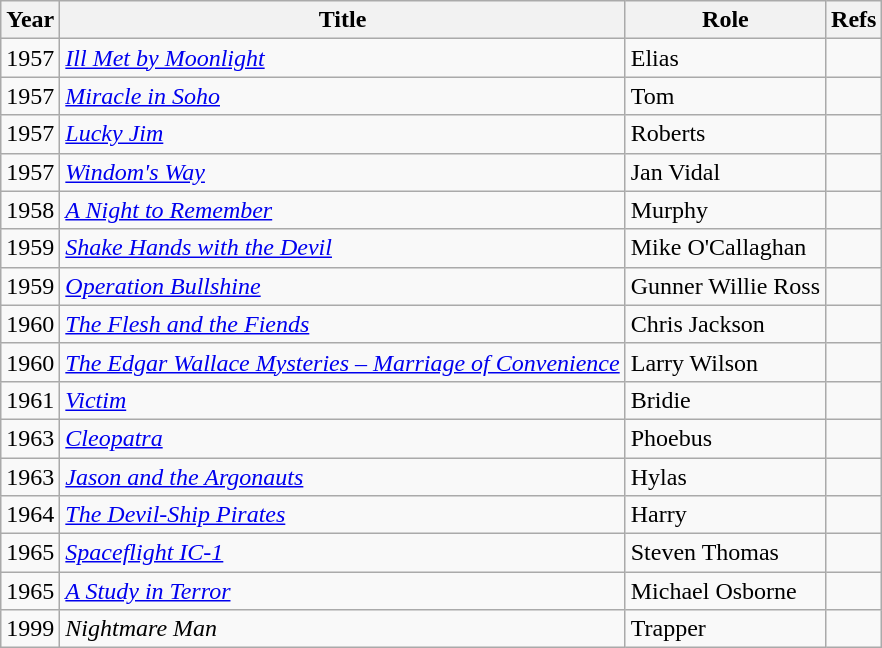<table class="wikitable">
<tr>
<th>Year</th>
<th>Title</th>
<th>Role</th>
<th>Refs</th>
</tr>
<tr>
<td>1957</td>
<td><em><a href='#'>Ill Met by Moonlight</a></em></td>
<td>Elias</td>
<td></td>
</tr>
<tr>
<td>1957</td>
<td><em><a href='#'>Miracle in Soho</a></em></td>
<td>Tom</td>
<td></td>
</tr>
<tr>
<td>1957</td>
<td><em><a href='#'>Lucky Jim</a></em></td>
<td>Roberts</td>
<td></td>
</tr>
<tr>
<td>1957</td>
<td><em><a href='#'>Windom's Way</a></em></td>
<td>Jan Vidal</td>
<td></td>
</tr>
<tr>
<td>1958</td>
<td><em><a href='#'>A Night to Remember</a></em></td>
<td>Murphy</td>
<td></td>
</tr>
<tr>
<td>1959</td>
<td><em><a href='#'>Shake Hands with the Devil</a></em></td>
<td>Mike O'Callaghan</td>
<td></td>
</tr>
<tr>
<td>1959</td>
<td><em><a href='#'>Operation Bullshine</a></em></td>
<td>Gunner Willie Ross</td>
<td></td>
</tr>
<tr>
<td>1960</td>
<td><em><a href='#'>The Flesh and the Fiends</a></em></td>
<td>Chris Jackson</td>
<td></td>
</tr>
<tr>
<td>1960</td>
<td><em><a href='#'>The Edgar Wallace Mysteries – Marriage of Convenience</a></em></td>
<td>Larry Wilson</td>
<td></td>
</tr>
<tr>
<td>1961</td>
<td><em><a href='#'>Victim</a></em></td>
<td>Bridie</td>
<td></td>
</tr>
<tr>
<td>1963</td>
<td><em><a href='#'>Cleopatra</a></em></td>
<td>Phoebus</td>
<td></td>
</tr>
<tr>
<td>1963</td>
<td><em><a href='#'>Jason and the Argonauts</a></em></td>
<td>Hylas</td>
<td></td>
</tr>
<tr>
<td>1964</td>
<td><em><a href='#'>The Devil-Ship Pirates</a></em></td>
<td>Harry</td>
<td></td>
</tr>
<tr>
<td>1965</td>
<td><em><a href='#'>Spaceflight IC-1</a></em></td>
<td>Steven Thomas</td>
<td></td>
</tr>
<tr>
<td>1965</td>
<td><em><a href='#'>A Study in Terror</a></em></td>
<td>Michael Osborne</td>
<td></td>
</tr>
<tr>
<td>1999</td>
<td><em>Nightmare Man</em></td>
<td>Trapper</td>
<td></td>
</tr>
</table>
